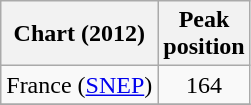<table class="wikitable sortable">
<tr>
<th>Chart (2012)</th>
<th>Peak<br>position</th>
</tr>
<tr>
<td>France (<a href='#'>SNEP</a>)</td>
<td style="text-align:center;">164</td>
</tr>
<tr>
</tr>
</table>
